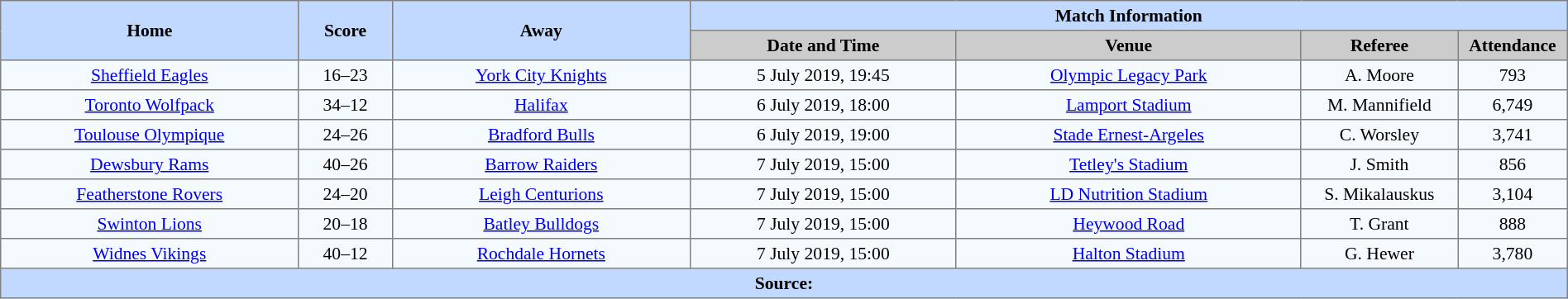<table border=1 style="border-collapse:collapse; font-size:90%; text-align:center;" cellpadding=3 cellspacing=0 width=100%>
<tr bgcolor="#c1d8ff">
<th rowspan="2" width="19%">Home</th>
<th rowspan="2" width="6%">Score</th>
<th rowspan="2" width="19%">Away</th>
<th colspan="4">Match Information</th>
</tr>
<tr bgcolor="#cccccc">
<th width="17%">Date and Time</th>
<th width="22%">Venue</th>
<th width="10%">Referee</th>
<th width="7%">Attendance</th>
</tr>
<tr bgcolor="#f5faff">
<td> <a href='#'>Sheffield Eagles</a></td>
<td>16–23</td>
<td> <a href='#'>York City Knights</a></td>
<td>5 July 2019, 19:45</td>
<td><a href='#'>Olympic Legacy Park</a></td>
<td>A. Moore</td>
<td>793</td>
</tr>
<tr bgcolor="#f5faff">
<td> <a href='#'>Toronto Wolfpack</a></td>
<td>34–12</td>
<td> <a href='#'>Halifax</a></td>
<td>6 July 2019, 18:00</td>
<td><a href='#'>Lamport Stadium</a></td>
<td>M. Mannifield</td>
<td>6,749</td>
</tr>
<tr bgcolor="#f5faff">
<td> <a href='#'>Toulouse Olympique</a></td>
<td>24–26</td>
<td> <a href='#'>Bradford Bulls</a></td>
<td>6 July 2019, 19:00</td>
<td><a href='#'>Stade Ernest-Argeles</a></td>
<td>C. Worsley</td>
<td>3,741</td>
</tr>
<tr bgcolor="#f5faff">
<td> <a href='#'>Dewsbury Rams</a></td>
<td>40–26</td>
<td> <a href='#'>Barrow Raiders</a></td>
<td>7 July 2019, 15:00</td>
<td><a href='#'>Tetley's Stadium</a></td>
<td>J. Smith</td>
<td>856</td>
</tr>
<tr bgcolor="#f5faff">
<td> <a href='#'>Featherstone Rovers</a></td>
<td>24–20</td>
<td> <a href='#'>Leigh Centurions</a></td>
<td>7 July 2019, 15:00</td>
<td><a href='#'>LD Nutrition Stadium</a></td>
<td>S. Mikalauskus</td>
<td>3,104</td>
</tr>
<tr bgcolor="#f5faff">
<td> <a href='#'>Swinton Lions</a></td>
<td>20–18</td>
<td> <a href='#'>Batley Bulldogs</a></td>
<td>7 July 2019, 15:00</td>
<td><a href='#'>Heywood Road</a></td>
<td>T. Grant</td>
<td>888</td>
</tr>
<tr bgcolor="#f5faff">
<td> <a href='#'>Widnes Vikings</a></td>
<td>40–12</td>
<td> <a href='#'>Rochdale Hornets</a></td>
<td>7 July 2019, 15:00</td>
<td><a href='#'>Halton Stadium</a></td>
<td>G. Hewer</td>
<td>3,780</td>
</tr>
<tr bgcolor="#c1d8ff">
<th colspan="7">Source:</th>
</tr>
</table>
